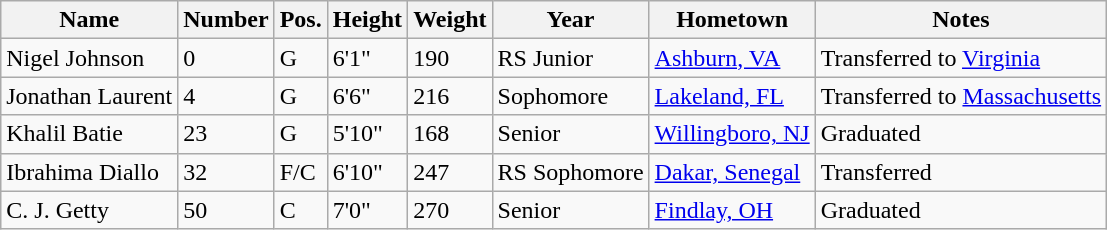<table class="wikitable sortable" border="1">
<tr>
<th>Name</th>
<th>Number</th>
<th>Pos.</th>
<th>Height</th>
<th>Weight</th>
<th>Year</th>
<th>Hometown</th>
<th class="unsortable">Notes</th>
</tr>
<tr>
<td>Nigel Johnson</td>
<td>0</td>
<td>G</td>
<td>6'1"</td>
<td>190</td>
<td>RS Junior</td>
<td><a href='#'>Ashburn, VA</a></td>
<td>Transferred to <a href='#'>Virginia</a></td>
</tr>
<tr>
<td>Jonathan Laurent</td>
<td>4</td>
<td>G</td>
<td>6'6"</td>
<td>216</td>
<td>Sophomore</td>
<td><a href='#'>Lakeland, FL</a></td>
<td>Transferred to <a href='#'>Massachusetts</a></td>
</tr>
<tr>
<td>Khalil Batie</td>
<td>23</td>
<td>G</td>
<td>5'10"</td>
<td>168</td>
<td>Senior</td>
<td><a href='#'>Willingboro, NJ</a></td>
<td>Graduated</td>
</tr>
<tr>
<td>Ibrahima Diallo</td>
<td>32</td>
<td>F/C</td>
<td>6'10"</td>
<td>247</td>
<td>RS Sophomore</td>
<td><a href='#'>Dakar, Senegal</a></td>
<td>Transferred</td>
</tr>
<tr>
<td>C. J. Getty</td>
<td>50</td>
<td>C</td>
<td>7'0"</td>
<td>270</td>
<td>Senior</td>
<td><a href='#'>Findlay, OH</a></td>
<td>Graduated</td>
</tr>
</table>
